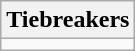<table class="wikitable collapsible collapsed">
<tr>
<th>Tiebreakers</th>
</tr>
<tr>
<td></td>
</tr>
</table>
